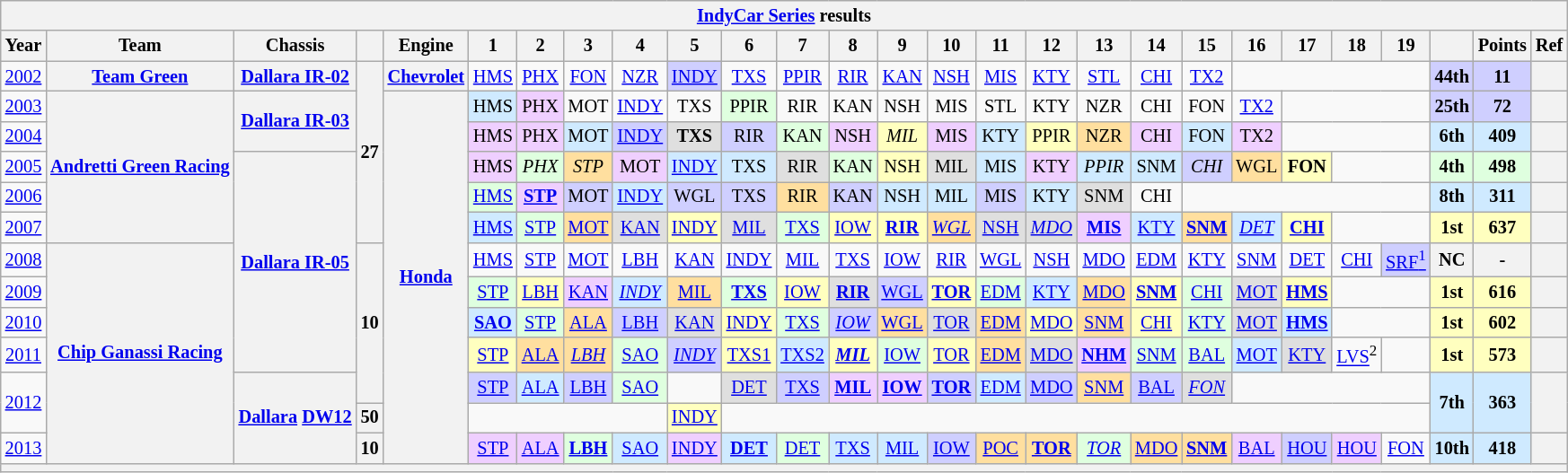<table class="wikitable" style="text-align:center; font-size:85%">
<tr>
<th colspan=45><a href='#'>IndyCar Series</a> results</th>
</tr>
<tr>
<th scope="col">Year</th>
<th scope="col">Team</th>
<th scope="col">Chassis</th>
<th scope="col"></th>
<th scope="col">Engine</th>
<th scope="col">1</th>
<th scope="col">2</th>
<th scope="col">3</th>
<th scope="col">4</th>
<th scope="col">5</th>
<th scope="col">6</th>
<th scope="col">7</th>
<th scope="col">8</th>
<th scope="col">9</th>
<th scope="col">10</th>
<th scope="col">11</th>
<th scope="col">12</th>
<th scope="col">13</th>
<th scope="col">14</th>
<th scope="col">15</th>
<th scope="col">16</th>
<th scope="col">17</th>
<th scope="col">18</th>
<th scope="col">19</th>
<th scope="col"></th>
<th scope="col">Points</th>
<th scope="col">Ref</th>
</tr>
<tr>
<td><a href='#'>2002</a></td>
<th nowrap><a href='#'>Team Green</a></th>
<th nowrap><a href='#'>Dallara IR-02</a></th>
<th rowspan=6>27</th>
<th><a href='#'>Chevrolet</a></th>
<td><a href='#'>HMS</a></td>
<td><a href='#'>PHX</a></td>
<td><a href='#'>FON</a></td>
<td><a href='#'>NZR</a></td>
<td style="background:#CFCFFF;"><a href='#'>INDY</a><br></td>
<td><a href='#'>TXS</a></td>
<td><a href='#'>PPIR</a></td>
<td><a href='#'>RIR</a></td>
<td><a href='#'>KAN</a></td>
<td><a href='#'>NSH</a></td>
<td><a href='#'>MIS</a></td>
<td><a href='#'>KTY</a></td>
<td><a href='#'>STL</a></td>
<td><a href='#'>CHI</a></td>
<td><a href='#'>TX2</a></td>
<td colspan=4></td>
<th style="background:#CFCFFF;"><strong>44th</strong></th>
<th style="background:#CFCFFF;"><strong>11</strong></th>
<th></th>
</tr>
<tr>
<td><a href='#'>2003</a></td>
<th rowspan=5 nowrap><a href='#'>Andretti Green Racing</a></th>
<th rowspan=2 nowrap><a href='#'>Dallara IR-03</a></th>
<th rowspan=12><a href='#'>Honda</a></th>
<td style="background:#CFEAFF;">HMS<br></td>
<td style="background:#EFCFFF;">PHX<br></td>
<td>MOT</td>
<td><a href='#'>INDY</a></td>
<td>TXS</td>
<td style="background:#DFFFDF;">PPIR<br></td>
<td>RIR</td>
<td>KAN</td>
<td>NSH</td>
<td>MIS</td>
<td>STL</td>
<td>KTY</td>
<td>NZR</td>
<td>CHI</td>
<td>FON</td>
<td><a href='#'>TX2</a></td>
<td colspan=3></td>
<th style="background:#CFCFFF;"><strong>25th</strong></th>
<th style="background:#CFCFFF;"><strong>72</strong></th>
<th></th>
</tr>
<tr>
<td><a href='#'>2004</a></td>
<td style="background:#EFCFFF;">HMS<br></td>
<td style="background:#EFCFFF;">PHX<br></td>
<td style="background:#CFEAFF;">MOT<br></td>
<td style="background:#CFCFFF;"><a href='#'>INDY</a><br></td>
<td style="background:#DFDFDF;"><strong>TXS</strong><br></td>
<td style="background:#CFCFFF;">RIR<br></td>
<td style="background:#DFFFDF;">KAN<br></td>
<td style="background:#EFCFFF;">NSH<br></td>
<td style="background:#FFFFBF;"><em>MIL</em><br></td>
<td style="background:#EFCFFF;">MIS<br></td>
<td style="background:#CFEAFF;">KTY<br></td>
<td style="background:#FFFFBF;">PPIR<br></td>
<td style="background:#FFDF9F;">NZR<br></td>
<td style="background:#EFCFFF;">CHI<br></td>
<td style="background:#CFEAFF;">FON<br></td>
<td style="background:#EFCFFF;">TX2<br></td>
<td colspan=3></td>
<th style="background:#CFEAFF;"><strong>6th</strong></th>
<th style="background:#CFEAFF;"><strong>409</strong></th>
<th></th>
</tr>
<tr>
<td><a href='#'>2005</a></td>
<th rowspan=7><a href='#'>Dallara IR-05</a></th>
<td style="background:#EFCFFF;">HMS<br></td>
<td style="background:#DFFFDF;"><em>PHX</em><br></td>
<td style="background:#FFDF9F;"><em>STP</em><br></td>
<td style="background:#EFCFFF;">MOT<br></td>
<td style="background:#CFEAFF;"><a href='#'>INDY</a><br></td>
<td style="background:#CFEAFF;">TXS<br></td>
<td style="background:#DFDFDF;">RIR<br></td>
<td style="background:#DFFFDF;">KAN<br></td>
<td style="background:#FFFFBF;">NSH<br></td>
<td style="background:#DFDFDF;">MIL<br></td>
<td style="background:#CFEAFF;">MIS<br></td>
<td style="background:#EFCFFF;">KTY<br></td>
<td style="background:#CFEAFF;"><em>PPIR</em><br></td>
<td style="background:#CFEAFF;">SNM<br></td>
<td style="background:#CFCFFF;"><em>CHI</em><br></td>
<td style="background:#FFDF9F;">WGL<br></td>
<td style="background:#FFFFBF;"><strong>FON</strong><br></td>
<td colspan=2></td>
<th style="background:#DFFFDF;"><strong>4th</strong></th>
<th style="background:#DFFFDF;"><strong>498</strong></th>
<th></th>
</tr>
<tr>
<td><a href='#'>2006</a></td>
<td style="background:#DFFFDF;"><a href='#'>HMS</a><br></td>
<td style="background:#EFCFFF;"><strong><a href='#'>STP</a></strong><br></td>
<td style="background:#CFCFFF;">MOT<br></td>
<td style="background:#CFEAFF;"><a href='#'>INDY</a><br></td>
<td style="background:#CFCFFF;">WGL<br></td>
<td style="background:#CFCFFF;">TXS<br></td>
<td style="background:#FFDF9F;">RIR<br></td>
<td style="background:#CFCFFF;">KAN<br></td>
<td style="background:#CFEAFF;">NSH<br></td>
<td style="background:#CFEAFF;">MIL<br></td>
<td style="background:#CFCFFF;">MIS<br></td>
<td style="background:#CFEAFF;">KTY<br></td>
<td style="background:#DFDFDF;">SNM<br></td>
<td>CHI</td>
<td colspan=5></td>
<th style="background:#CFEAFF;"><strong>8th</strong></th>
<th style="background:#CFEAFF;"><strong>311</strong></th>
<th></th>
</tr>
<tr>
<td><a href='#'>2007</a></td>
<td style="background:#CFEAFF;"><a href='#'>HMS</a><br></td>
<td style="background:#DFFFDF;"><a href='#'>STP</a><br></td>
<td style="background:#FFDF9F;"><a href='#'>MOT</a><br></td>
<td style="background:#DFDFDF;"><a href='#'>KAN</a><br></td>
<td style="background:#FFFFBF;"><a href='#'>INDY</a><br></td>
<td style="background:#DFDFDF;"><a href='#'>MIL</a><br></td>
<td style="background:#DFFFDF;"><a href='#'>TXS</a><br></td>
<td style="background:#FFFFBF;"><a href='#'>IOW</a><br></td>
<td style="background:#FFFFBF;"><strong><a href='#'>RIR</a></strong><br></td>
<td style="background:#FFDF9F;"><em><a href='#'>WGL</a></em><br></td>
<td style="background:#DFDFDF;"><a href='#'>NSH</a><br></td>
<td style="background:#DFDFDF;"><em><a href='#'>MDO</a></em><br></td>
<td style="background:#EFCFFF;"><strong><a href='#'>MIS</a></strong><br></td>
<td style="background:#CFEAFF;"><a href='#'>KTY</a><br></td>
<td style="background:#FFDF9F;"><strong><a href='#'>SNM</a></strong><br></td>
<td style="background:#CFEAFF;"><em><a href='#'>DET</a></em><br></td>
<td style="background:#FFFFBF;"><strong><a href='#'>CHI</a></strong><br></td>
<td colspan=2></td>
<th style="background:#FFFFBF;"><strong>1st</strong></th>
<th style="background:#FFFFBF;"><strong>637</strong></th>
<th></th>
</tr>
<tr>
<td><a href='#'>2008</a></td>
<th rowspan=7 nowrap><a href='#'>Chip Ganassi Racing</a></th>
<th rowspan=5>10</th>
<td><a href='#'>HMS</a></td>
<td><a href='#'>STP</a></td>
<td><a href='#'>MOT</a></td>
<td><a href='#'>LBH</a></td>
<td><a href='#'>KAN</a></td>
<td><a href='#'>INDY</a></td>
<td><a href='#'>MIL</a></td>
<td><a href='#'>TXS</a></td>
<td><a href='#'>IOW</a></td>
<td><a href='#'>RIR</a></td>
<td><a href='#'>WGL</a></td>
<td><a href='#'>NSH</a></td>
<td><a href='#'>MDO</a></td>
<td><a href='#'>EDM</a></td>
<td><a href='#'>KTY</a></td>
<td><a href='#'>SNM</a></td>
<td><a href='#'>DET</a></td>
<td><a href='#'>CHI</a></td>
<td style="background:#CFCFFF;"><a href='#'>SRF<sup>1</sup></a><br></td>
<th>NC</th>
<th>-</th>
<th></th>
</tr>
<tr>
<td><a href='#'>2009</a></td>
<td style="background:#DFFFDF;"><a href='#'>STP</a><br></td>
<td style="background:#FFFFBF;"><a href='#'>LBH</a><br></td>
<td style="background:#EFCFFF;"><a href='#'>KAN</a><br></td>
<td style="background:#CFEAFF;"><em><a href='#'>INDY</a></em><br></td>
<td style="background:#FFDF9F;"><a href='#'>MIL</a><br></td>
<td style="background:#DFFFDF;"><strong><a href='#'>TXS</a></strong><br></td>
<td style="background:#FFFFBF;"><a href='#'>IOW</a><br></td>
<td style="background:#DFDFDF;"><strong><a href='#'>RIR</a></strong><br></td>
<td style="background:#CFCFFF;"><a href='#'>WGL</a><br></td>
<td style="background:#FFFFBF;"><strong><a href='#'>TOR</a></strong><br></td>
<td style="background:#DFFFDF;"><a href='#'>EDM</a><br></td>
<td style="background:#CFEAFF;"><a href='#'>KTY</a><br></td>
<td style="background:#FFDF9F;"><a href='#'>MDO</a><br></td>
<td style="background:#FFFFBF;"><strong><a href='#'>SNM</a></strong><br></td>
<td style="background:#DFFFDF;"><a href='#'>CHI</a><br></td>
<td style="background:#DFDFDF;"><a href='#'>MOT</a><br></td>
<td style="background:#FFFFBF;"><strong><a href='#'>HMS</a></strong><br></td>
<td colspan=2></td>
<th style="background:#FFFFBF;"><strong>1st</strong></th>
<th style="background:#FFFFBF;"><strong>616</strong></th>
<th></th>
</tr>
<tr>
<td><a href='#'>2010</a></td>
<td style="background:#CFEAFF;"><strong><a href='#'>SAO</a></strong><br></td>
<td style="background:#DFFFDF;"><a href='#'>STP</a><br></td>
<td style="background:#FFDF9F;"><a href='#'>ALA</a><br></td>
<td style="background:#CFCFFF;"><a href='#'>LBH</a><br></td>
<td style="background:#DFDFDF;"><a href='#'>KAN</a><br></td>
<td style="background:#FFFFBF;"><a href='#'>INDY</a><br></td>
<td style="background:#DFFFDF;"><a href='#'>TXS</a><br></td>
<td style="background:#CFCFFF;"><em><a href='#'>IOW</a></em><br></td>
<td style="background:#FFDF9F;"><a href='#'>WGL</a><br></td>
<td style="background:#DFDFDF;"><a href='#'>TOR</a><br></td>
<td style="background:#FFDF9F;"><a href='#'>EDM</a><br></td>
<td style="background:#FFFFBF;"><a href='#'>MDO</a><br></td>
<td style="background:#FFDF9F;"><a href='#'>SNM</a><br></td>
<td style="background:#FFFFBF;"><a href='#'>CHI</a><br></td>
<td style="background:#DFFFDF;"><a href='#'>KTY</a><br></td>
<td style="background:#DFDFDF;"><a href='#'>MOT</a><br></td>
<td style="background:#CFEAFF;"><strong><a href='#'>HMS</a></strong><br></td>
<td colspan=2></td>
<th style="background:#FFFFBF;"><strong>1st</strong></th>
<th style="background:#FFFFBF;"><strong>602</strong></th>
<th></th>
</tr>
<tr>
<td><a href='#'>2011</a></td>
<td style="background:#FFFFBF;"><a href='#'>STP</a><br></td>
<td style="background:#FFDF9F;"><a href='#'>ALA</a><br></td>
<td style="background:#FFDF9F;"><em><a href='#'>LBH</a></em><br></td>
<td style="background:#DFFFDF;"><a href='#'>SAO</a><br></td>
<td style="background:#CFCFFF;"><em><a href='#'>INDY</a></em><br></td>
<td style="background:#FFFFBF;"><a href='#'>TXS1</a><br></td>
<td style="background:#CFEAFF;"><a href='#'>TXS2</a><br></td>
<td style="background:#FFFFBF;"><strong><em><a href='#'>MIL</a></em></strong><br></td>
<td style="background:#DFFFDF;"><a href='#'>IOW</a><br></td>
<td style="background:#FFFFBF;"><a href='#'>TOR</a><br></td>
<td style="background:#FFDF9F;"><a href='#'>EDM</a><br></td>
<td style="background:#DFDFDF;"><a href='#'>MDO</a><br></td>
<td style="background:#EFCFFF;"><strong><a href='#'>NHM</a></strong><br></td>
<td style="background:#DFFFDF;"><a href='#'>SNM</a><br></td>
<td style="background:#DFFFDF;"><a href='#'>BAL</a><br></td>
<td style="background:#CFEAFF;"><a href='#'>MOT</a><br></td>
<td style="background:#DFDFDF;"><a href='#'>KTY</a><br></td>
<td><a href='#'>LVS</a><sup>2</sup><br></td>
<td></td>
<th style="background:#FFFFBF;"><strong>1st</strong></th>
<th style="background:#FFFFBF;"><strong>573</strong></th>
<th></th>
</tr>
<tr>
<td rowspan=2><a href='#'>2012</a></td>
<th rowspan=3  nowrap><a href='#'>Dallara</a> <a href='#'>DW12</a></th>
<td style="background:#CFCFFF;"><a href='#'>STP</a><br></td>
<td style="background:#CFEAFF;"><a href='#'>ALA</a><br></td>
<td style="background:#CFCFFF;"><a href='#'>LBH</a><br></td>
<td style="background:#DFFFDF;"><a href='#'>SAO</a><br></td>
<td colspan=1></td>
<td style="background:#DFDFDF;"><a href='#'>DET</a><br></td>
<td style="background:#CFCFFF;"><a href='#'>TXS</a><br></td>
<td style="background:#EFCFFF;"><strong><a href='#'>MIL</a></strong><br></td>
<td style="background:#EFCFFF;"><strong><a href='#'>IOW</a></strong><br></td>
<td style="background:#CFCFFF;"><strong><a href='#'>TOR</a></strong><br></td>
<td style="background:#CFEAFF;"><a href='#'>EDM</a><br></td>
<td style="background:#CFCFFF;"><a href='#'>MDO</a><br></td>
<td style="background:#FFDF9F;"><a href='#'>SNM</a><br></td>
<td style="background:#CFCFFF;"><a href='#'>BAL</a><br></td>
<td style="background:#DFDFDF;"><em><a href='#'>FON</a></em><br></td>
<td colspan=4></td>
<th rowspan=2 style="background:#CFEAFF;"><strong>7th</strong></th>
<th rowspan=2 style="background:#CFEAFF;"><strong>363</strong></th>
<th rowspan=2></th>
</tr>
<tr>
<th>50</th>
<td colspan=4></td>
<td style="background:#FFFFBF;"><a href='#'>INDY</a><br></td>
</tr>
<tr>
<td><a href='#'>2013</a></td>
<th>10</th>
<td style="background:#EFCFFF;"><a href='#'>STP</a><br></td>
<td style="background:#EFCFFF;"><a href='#'>ALA</a><br></td>
<td style="background:#DFFFDF;"><strong><a href='#'>LBH</a></strong><br></td>
<td style="background:#CFEAFF;"><a href='#'>SAO</a><br></td>
<td style="background:#EFCFFF;"><a href='#'>INDY</a><br></td>
<td style="background:#CFEAFF;"><strong><a href='#'>DET</a></strong><br></td>
<td style="background:#DFFFDF;"><a href='#'>DET</a><br></td>
<td style="background:#CFEAFF;"><a href='#'>TXS</a><br></td>
<td style="background:#CFEAFF;"><a href='#'>MIL</a><br></td>
<td style="background:#CFCFFF;"><a href='#'>IOW</a><br></td>
<td style="background:#FFDF9F;"><a href='#'>POC</a><br></td>
<td style="background:#FFDF9F;"><strong><a href='#'>TOR</a></strong><br></td>
<td style="background:#DFFFDF;"><em><a href='#'>TOR</a></em><br></td>
<td style="background:#FFDF9F;"><a href='#'>MDO</a><br></td>
<td style="background:#FFDF9F;"><strong><a href='#'>SNM</a></strong><br></td>
<td style="background:#EFCFFF;"><a href='#'>BAL</a><br></td>
<td style="background:#CFCFFF;"><a href='#'>HOU</a><br></td>
<td style="background:#EFCFFF;"><a href='#'>HOU</a><br></td>
<td><a href='#'>FON</a></td>
<th style="background:#CFEAFF;"><strong>10th</strong></th>
<th style="background:#CFEAFF;"><strong>418</strong></th>
<th></th>
</tr>
<tr>
<th colspan="27"></th>
</tr>
</table>
